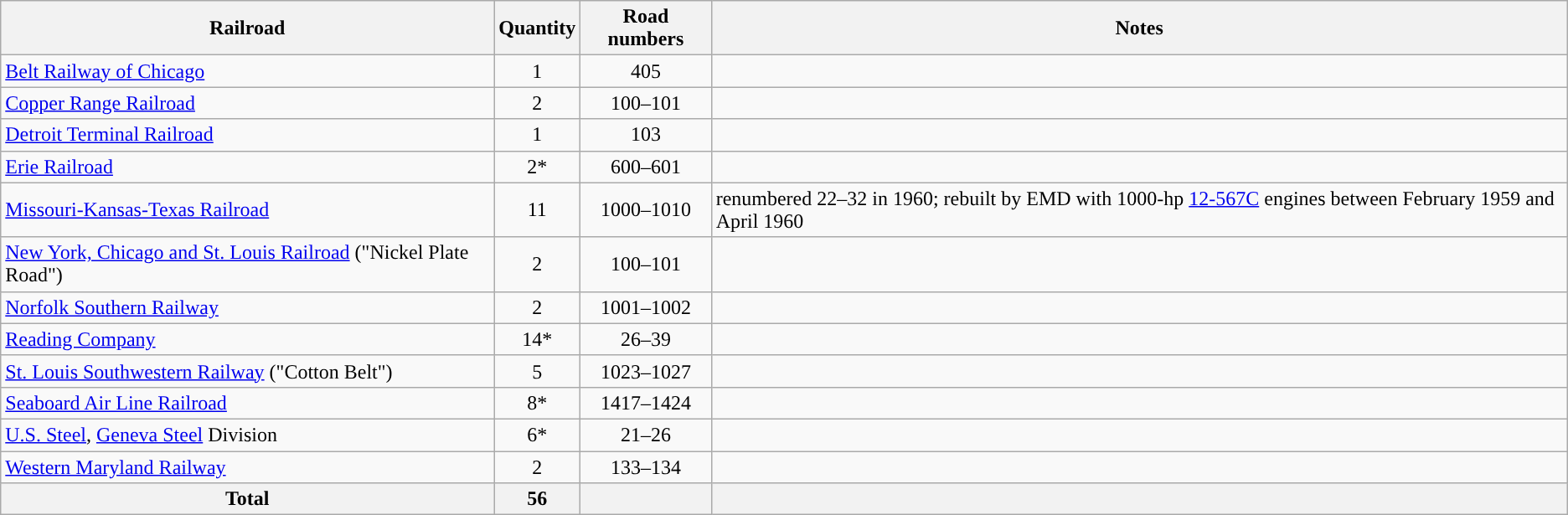<table class="wikitable" style="text-align: center;">
<tr>
<th>Railroad</th>
<th>Quantity</th>
<th>Road numbers</th>
<th>Notes</th>
</tr>
<tr>
<td style="text-align: left;"><a href='#'>Belt Railway of Chicago</a></td>
<td>1</td>
<td>405</td>
<td></td>
</tr>
<tr>
<td style="text-align: left;"><a href='#'>Copper Range Railroad</a></td>
<td>2</td>
<td>100–101</td>
<td></td>
</tr>
<tr>
<td style="text-align: left;"><a href='#'>Detroit Terminal Railroad</a></td>
<td>1</td>
<td>103</td>
<td></td>
</tr>
<tr>
<td style="text-align: left;"><a href='#'>Erie Railroad</a></td>
<td>2*</td>
<td>600–601</td>
<td></td>
</tr>
<tr>
<td style="text-align: left;"><a href='#'>Missouri-Kansas-Texas Railroad</a></td>
<td>11</td>
<td>1000–1010</td>
<td style="text-align: left;">renumbered 22–32 in 1960; rebuilt by EMD with 1000-hp <a href='#'>12-567C</a> engines between February 1959 and April 1960</td>
</tr>
<tr>
<td style="text-align: left;"><a href='#'>New York, Chicago and St. Louis Railroad</a> ("Nickel Plate Road")</td>
<td>2</td>
<td>100–101</td>
<td></td>
</tr>
<tr>
<td style="text-align: left;"><a href='#'>Norfolk Southern Railway</a></td>
<td>2</td>
<td>1001–1002</td>
<td></td>
</tr>
<tr>
<td style="text-align: left;"><a href='#'>Reading Company</a></td>
<td>14*</td>
<td>26–39</td>
<td></td>
</tr>
<tr>
<td style="text-align: left;"><a href='#'>St. Louis Southwestern Railway</a> ("Cotton Belt")</td>
<td>5</td>
<td>1023–1027</td>
<td></td>
</tr>
<tr>
<td style="text-align: left;"><a href='#'>Seaboard Air Line Railroad</a></td>
<td>8*</td>
<td>1417–1424</td>
<td></td>
</tr>
<tr>
<td style="text-align: left;"><a href='#'>U.S. Steel</a>, <a href='#'>Geneva Steel</a> Division</td>
<td>6*</td>
<td>21–26</td>
<td></td>
</tr>
<tr>
<td style="text-align: left;"><a href='#'>Western Maryland Railway</a></td>
<td>2</td>
<td>133–134</td>
<td></td>
</tr>
<tr>
<th>Total</th>
<th>56</th>
<th></th>
<th></th>
</tr>
</table>
